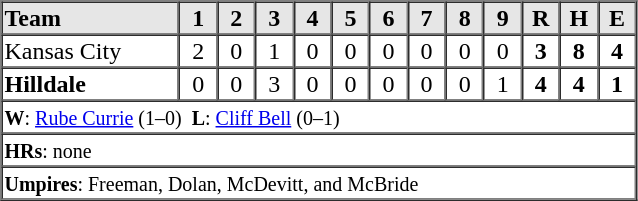<table border=1 cellspacing=0 width=425 style="margin-left:3em;">
<tr style="text-align:center; background-color:#e6e6e6;">
<th align=left width=28%>Team</th>
<th width=6%>1</th>
<th width=6%>2</th>
<th width=6%>3</th>
<th width=6%>4</th>
<th width=6%>5</th>
<th width=6%>6</th>
<th width=6%>7</th>
<th width=6%>8</th>
<th width=6%>9</th>
<th width=6%>R</th>
<th width=6%>H</th>
<th width=6%>E</th>
</tr>
<tr style="text-align:center;">
<td align=left>Kansas City</td>
<td>2</td>
<td>0</td>
<td>1</td>
<td>0</td>
<td>0</td>
<td>0</td>
<td>0</td>
<td>0</td>
<td>0</td>
<td><strong>3</strong></td>
<td><strong>8</strong></td>
<td><strong>4</strong></td>
</tr>
<tr style="text-align:center;">
<td align=left><strong>Hilldale</strong></td>
<td>0</td>
<td>0</td>
<td>3</td>
<td>0</td>
<td>0</td>
<td>0</td>
<td>0</td>
<td>0</td>
<td>1</td>
<td><strong>4</strong></td>
<td><strong>4</strong></td>
<td><strong>1</strong></td>
</tr>
<tr style="text-align:left;">
<td colspan=14><small><strong>W</strong>: <a href='#'>Rube Currie</a> (1–0)  <strong>L</strong>: <a href='#'>Cliff Bell</a> (0–1) </small></td>
</tr>
<tr style="text-align:left;">
<td colspan=14><small><strong>HRs</strong>: none </small></td>
</tr>
<tr style="text-align:left;">
<td colspan=14><small><strong>Umpires</strong>: Freeman, Dolan, McDevitt, and McBride</small></td>
</tr>
<tr style="text-align:left;">
</tr>
</table>
